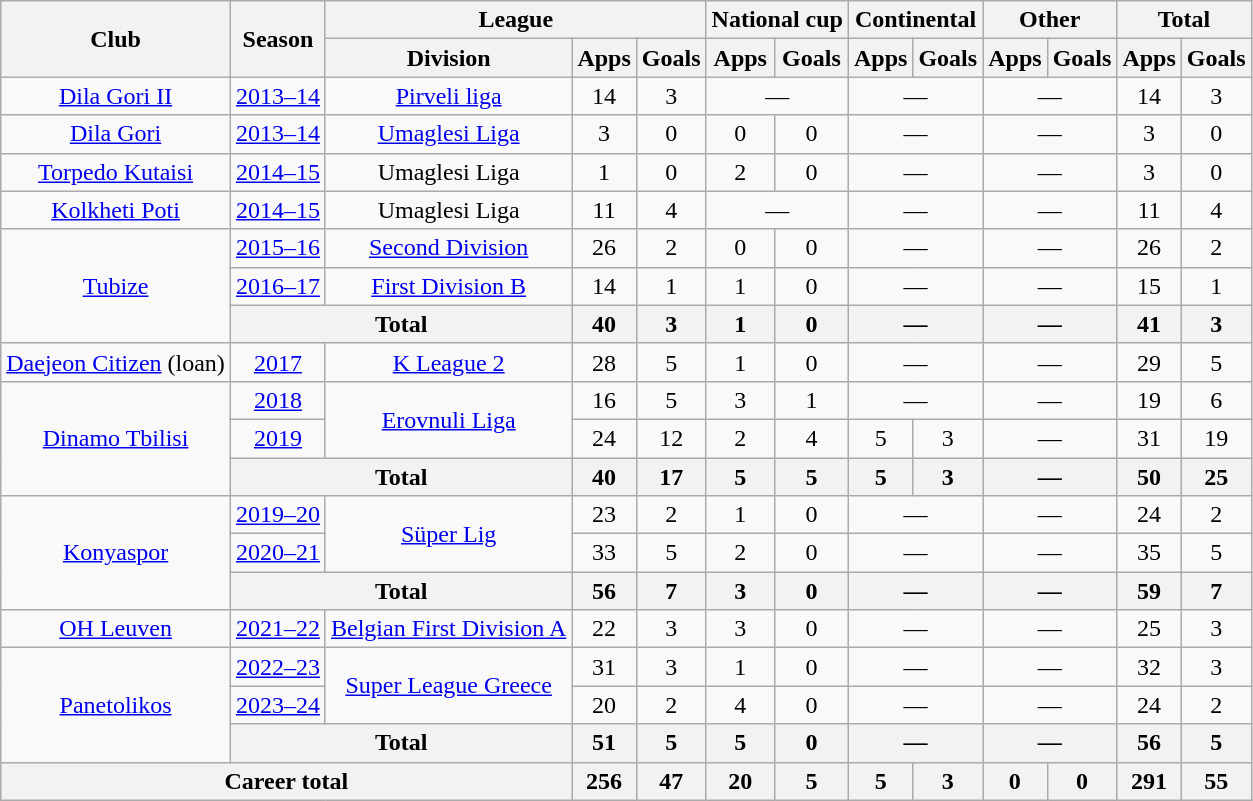<table class="wikitable" style="text-align:center">
<tr>
<th rowspan="2">Club</th>
<th rowspan="2">Season</th>
<th colspan="3">League</th>
<th colspan="2">National cup</th>
<th colspan="2">Continental</th>
<th colspan="2">Other</th>
<th colspan="2">Total</th>
</tr>
<tr>
<th>Division</th>
<th>Apps</th>
<th>Goals</th>
<th>Apps</th>
<th>Goals</th>
<th>Apps</th>
<th>Goals</th>
<th>Apps</th>
<th>Goals</th>
<th>Apps</th>
<th>Goals</th>
</tr>
<tr>
<td><a href='#'>Dila Gori II</a></td>
<td><a href='#'>2013–14</a></td>
<td><a href='#'>Pirveli liga</a></td>
<td>14</td>
<td>3</td>
<td colspan="2">—</td>
<td colspan="2">—</td>
<td colspan="2">—</td>
<td>14</td>
<td>3</td>
</tr>
<tr>
<td><a href='#'>Dila Gori</a></td>
<td><a href='#'>2013–14</a></td>
<td><a href='#'>Umaglesi Liga</a></td>
<td>3</td>
<td>0</td>
<td>0</td>
<td>0</td>
<td colspan="2">—</td>
<td colspan="2">—</td>
<td>3</td>
<td>0</td>
</tr>
<tr>
<td><a href='#'>Torpedo Kutaisi</a></td>
<td><a href='#'>2014–15</a></td>
<td>Umaglesi Liga</td>
<td>1</td>
<td>0</td>
<td>2</td>
<td>0</td>
<td colspan="2">—</td>
<td colspan="2">—</td>
<td>3</td>
<td>0</td>
</tr>
<tr>
<td><a href='#'>Kolkheti Poti</a></td>
<td><a href='#'>2014–15</a></td>
<td>Umaglesi Liga</td>
<td>11</td>
<td>4</td>
<td colspan="2">—</td>
<td colspan="2">—</td>
<td colspan="2">—</td>
<td>11</td>
<td>4</td>
</tr>
<tr>
<td rowspan="3"><a href='#'>Tubize</a></td>
<td><a href='#'>2015–16</a></td>
<td><a href='#'>Second Division</a></td>
<td>26</td>
<td>2</td>
<td>0</td>
<td>0</td>
<td colspan="2">—</td>
<td colspan="2">—</td>
<td>26</td>
<td>2</td>
</tr>
<tr>
<td><a href='#'>2016–17</a></td>
<td><a href='#'>First Division B</a></td>
<td>14</td>
<td>1</td>
<td>1</td>
<td>0</td>
<td colspan="2">—</td>
<td colspan="2">—</td>
<td>15</td>
<td>1</td>
</tr>
<tr>
<th colspan="2">Total</th>
<th>40</th>
<th>3</th>
<th>1</th>
<th>0</th>
<th colspan="2">—</th>
<th colspan="2">—</th>
<th>41</th>
<th>3</th>
</tr>
<tr>
<td><a href='#'>Daejeon Citizen</a> (loan)</td>
<td><a href='#'>2017</a></td>
<td><a href='#'>K League 2</a></td>
<td>28</td>
<td>5</td>
<td>1</td>
<td>0</td>
<td colspan="2">—</td>
<td colspan="2">—</td>
<td>29</td>
<td>5</td>
</tr>
<tr>
<td rowspan="3"><a href='#'>Dinamo Tbilisi</a></td>
<td><a href='#'>2018</a></td>
<td rowspan="2"><a href='#'>Erovnuli Liga</a></td>
<td>16</td>
<td>5</td>
<td>3</td>
<td>1</td>
<td colspan="2">—</td>
<td colspan="2">—</td>
<td>19</td>
<td>6</td>
</tr>
<tr>
<td><a href='#'>2019</a></td>
<td>24</td>
<td>12</td>
<td>2</td>
<td>4</td>
<td>5</td>
<td>3</td>
<td colspan="2">—</td>
<td>31</td>
<td>19</td>
</tr>
<tr>
<th colspan="2">Total</th>
<th>40</th>
<th>17</th>
<th>5</th>
<th>5</th>
<th>5</th>
<th>3</th>
<th colspan="2">—</th>
<th>50</th>
<th>25</th>
</tr>
<tr>
<td rowspan="3"><a href='#'>Konyaspor</a></td>
<td><a href='#'>2019–20</a></td>
<td rowspan="2"><a href='#'>Süper Lig</a></td>
<td>23</td>
<td>2</td>
<td>1</td>
<td>0</td>
<td colspan="2">—</td>
<td colspan="2">—</td>
<td>24</td>
<td>2</td>
</tr>
<tr>
<td><a href='#'>2020–21</a></td>
<td>33</td>
<td>5</td>
<td>2</td>
<td>0</td>
<td colspan="2">—</td>
<td colspan="2">—</td>
<td>35</td>
<td>5</td>
</tr>
<tr>
<th colspan="2">Total</th>
<th>56</th>
<th>7</th>
<th>3</th>
<th>0</th>
<th colspan="2">—</th>
<th colspan="2">—</th>
<th>59</th>
<th>7</th>
</tr>
<tr>
<td><a href='#'>OH Leuven</a></td>
<td><a href='#'>2021–22</a></td>
<td><a href='#'>Belgian First Division A</a></td>
<td>22</td>
<td>3</td>
<td>3</td>
<td>0</td>
<td colspan="2">—</td>
<td colspan="2">—</td>
<td>25</td>
<td>3</td>
</tr>
<tr>
<td rowspan="3"><a href='#'>Panetolikos</a></td>
<td><a href='#'>2022–23</a></td>
<td rowspan="2"><a href='#'>Super League Greece</a></td>
<td>31</td>
<td>3</td>
<td>1</td>
<td>0</td>
<td colspan="2">—</td>
<td colspan="2">—</td>
<td>32</td>
<td>3</td>
</tr>
<tr>
<td><a href='#'>2023–24</a></td>
<td>20</td>
<td>2</td>
<td>4</td>
<td>0</td>
<td colspan="2">—</td>
<td colspan="2">—</td>
<td>24</td>
<td>2</td>
</tr>
<tr>
<th colspan="2">Total</th>
<th>51</th>
<th>5</th>
<th>5</th>
<th>0</th>
<th colspan="2">—</th>
<th colspan="2">—</th>
<th>56</th>
<th>5</th>
</tr>
<tr>
<th colspan="3">Career total</th>
<th>256</th>
<th>47</th>
<th>20</th>
<th>5</th>
<th>5</th>
<th>3</th>
<th>0</th>
<th>0</th>
<th>291</th>
<th>55</th>
</tr>
</table>
